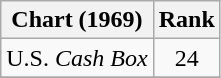<table class="wikitable">
<tr>
<th>Chart (1969)</th>
<th style="text-align:center;">Rank</th>
</tr>
<tr>
<td>U.S. <em>Cash Box</em> </td>
<td style="text-align:center;">24</td>
</tr>
<tr>
</tr>
</table>
